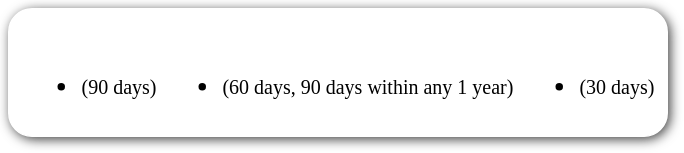<table style=" border-radius:1em; box-shadow: 0.1em 0.1em 0.5em rgba(0,0,0,0.75); background-color: white; border: 1px solid white; padding: 5px;">
<tr style="vertical-align:top;">
<td><br><ul><li> <small>(90 days)</small></li></ul></td>
<td valign="top"><br><ul><li> <small>(60 days, 90 days within any 1 year)</small></li></ul></td>
<td valign="top"><br><ul><li> <small>(30 days)</small></li></ul></td>
</tr>
</table>
